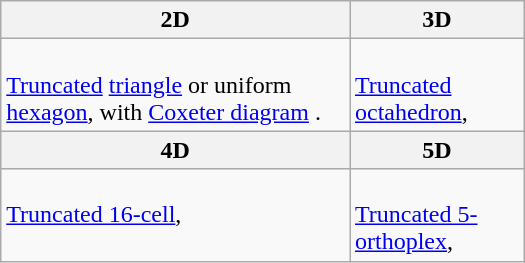<table class=wikitable style="float:right; margin-left:8px; width:350px">
<tr>
<th>2D</th>
<th>3D</th>
</tr>
<tr valign=top>
<td><br><a href='#'>Truncated</a> <a href='#'>triangle</a> or uniform <a href='#'>hexagon</a>, with <a href='#'>Coxeter diagram</a> .</td>
<td><br><a href='#'>Truncated octahedron</a>, </td>
</tr>
<tr valign=top>
<th>4D</th>
<th>5D</th>
</tr>
<tr valign=top>
<td><br><a href='#'>Truncated 16-cell</a>, </td>
<td><br><a href='#'>Truncated 5-orthoplex</a>, </td>
</tr>
</table>
